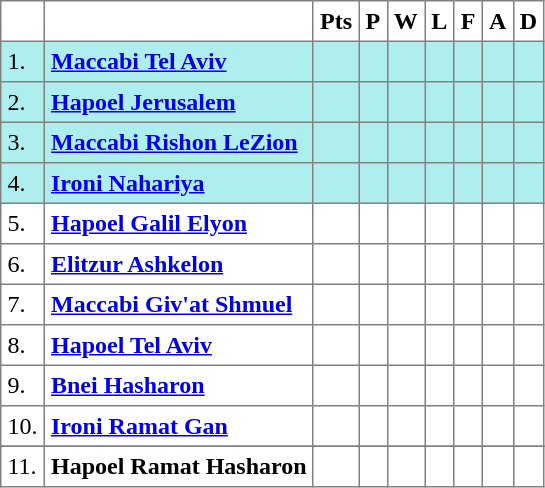<table class="toccolours" border="1" cellpadding="4" cellspacing="0" style="border-collapse: collapse; margin:0 ;">
<tr>
<th></th>
<th></th>
<th>Pts</th>
<th>P</th>
<th>W</th>
<th>L</th>
<th>F</th>
<th>Α</th>
<th>D</th>
</tr>
<tr bgcolor="afeeee">
<td>1.</td>
<td><strong><a href='#'>Maccabi Tel Aviv</a></strong></td>
<td></td>
<td></td>
<td></td>
<td></td>
<td></td>
<td></td>
<td></td>
</tr>
<tr bgcolor="afeeee">
<td>2.</td>
<td><strong><a href='#'>Hapoel Jerusalem</a></strong></td>
<td></td>
<td></td>
<td></td>
<td></td>
<td></td>
<td></td>
<td></td>
</tr>
<tr bgcolor="afeeee">
<td>3.</td>
<td><strong><a href='#'>Maccabi Rishon LeZion</a></strong></td>
<td></td>
<td></td>
<td></td>
<td></td>
<td></td>
<td></td>
<td></td>
</tr>
<tr bgcolor="afeeee">
<td>4.</td>
<td><strong><a href='#'>Ironi Nahariya</a></strong></td>
<td></td>
<td></td>
<td></td>
<td></td>
<td></td>
<td></td>
<td></td>
</tr>
<tr>
<td>5.</td>
<td><strong><a href='#'>Hapoel Galil Elyon</a></strong></td>
<td></td>
<td></td>
<td></td>
<td></td>
<td></td>
<td></td>
<td></td>
</tr>
<tr>
<td>6.</td>
<td><strong><a href='#'>Elitzur Ashkelon</a></strong></td>
<td></td>
<td></td>
<td></td>
<td></td>
<td></td>
<td></td>
<td></td>
</tr>
<tr>
<td>7.</td>
<td><strong><a href='#'>Maccabi Giv'at Shmuel</a></strong></td>
<td></td>
<td></td>
<td></td>
<td></td>
<td></td>
<td></td>
<td></td>
</tr>
<tr>
<td>8.</td>
<td><strong><a href='#'>Hapoel Tel Aviv</a></strong></td>
<td></td>
<td></td>
<td></td>
<td></td>
<td></td>
<td></td>
<td></td>
</tr>
<tr>
<td>9.</td>
<td><strong><a href='#'>Bnei Hasharon</a></strong></td>
<td></td>
<td></td>
<td></td>
<td></td>
<td></td>
<td></td>
<td></td>
</tr>
<tr>
<td>10.</td>
<td><strong><a href='#'>Ironi Ramat Gan</a></strong></td>
<td></td>
<td></td>
<td></td>
<td></td>
<td></td>
<td></td>
<td></td>
</tr>
<tr bgcolor="ffc0cb">
</tr>
<tr>
<td>11.</td>
<td><strong>Hapoel Ramat Hasharon</strong></td>
<td></td>
<td></td>
<td></td>
<td></td>
<td></td>
<td></td>
<td></td>
</tr>
</table>
